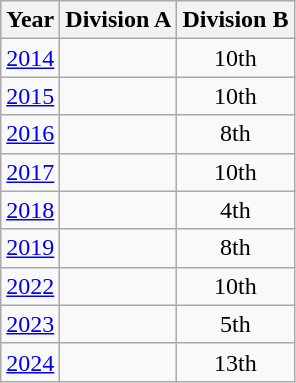<table class="wikitable" style="text-align:center">
<tr>
<th>Year</th>
<th>Division A</th>
<th>Division B</th>
</tr>
<tr>
<td><a href='#'>2014</a></td>
<td></td>
<td>10th</td>
</tr>
<tr>
<td><a href='#'>2015</a></td>
<td></td>
<td>10th</td>
</tr>
<tr>
<td><a href='#'>2016</a></td>
<td></td>
<td>8th</td>
</tr>
<tr>
<td><a href='#'>2017</a></td>
<td></td>
<td>10th</td>
</tr>
<tr>
<td><a href='#'>2018</a></td>
<td></td>
<td>4th</td>
</tr>
<tr>
<td><a href='#'>2019</a></td>
<td></td>
<td>8th</td>
</tr>
<tr>
<td><a href='#'>2022</a></td>
<td></td>
<td>10th</td>
</tr>
<tr>
<td><a href='#'>2023</a></td>
<td></td>
<td>5th</td>
</tr>
<tr>
<td><a href='#'>2024</a></td>
<td></td>
<td>13th</td>
</tr>
</table>
